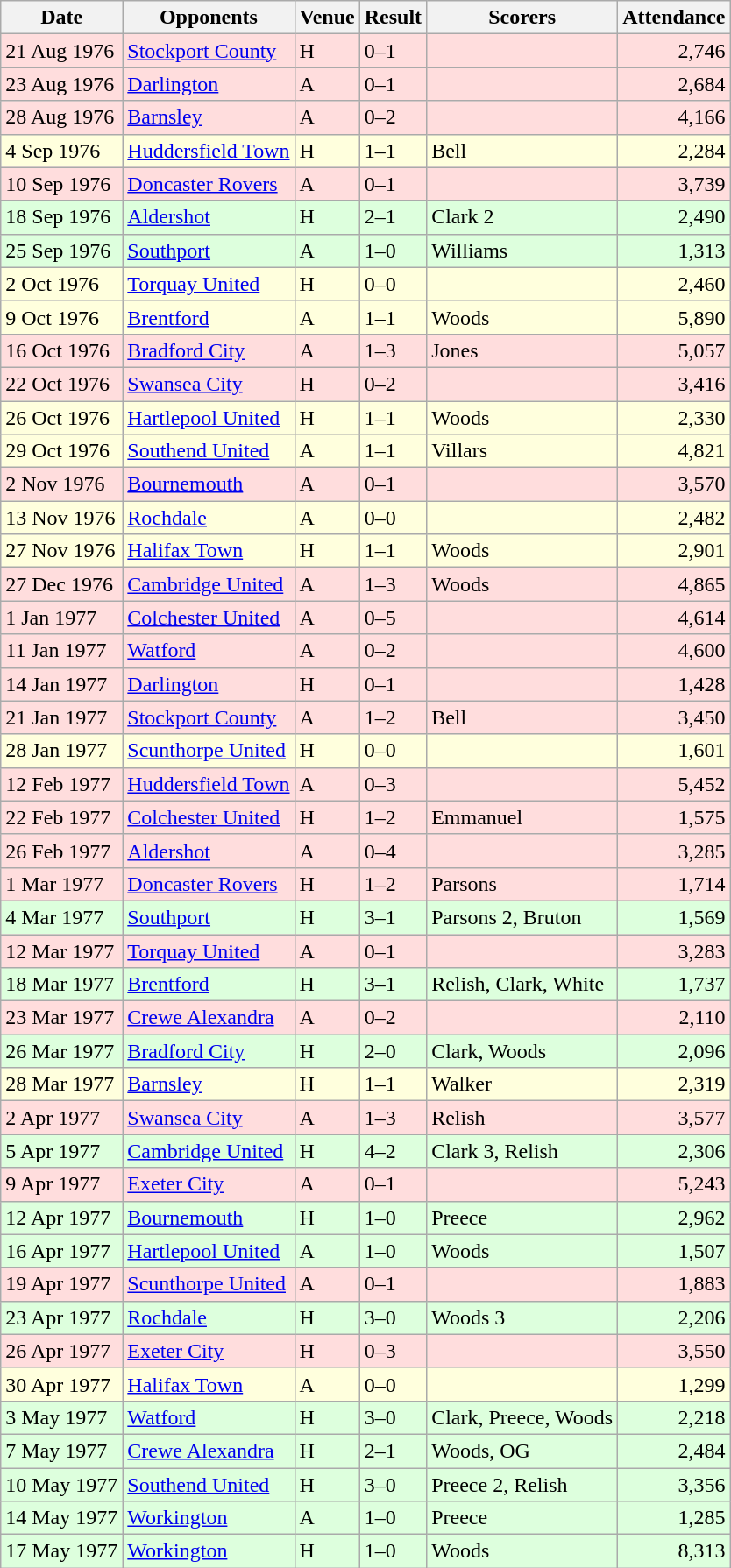<table class="wikitable sortable">
<tr>
<th>Date</th>
<th>Opponents</th>
<th>Venue</th>
<th>Result</th>
<th>Scorers</th>
<th>Attendance</th>
</tr>
<tr bgcolor="#ffdddd">
<td>21 Aug 1976</td>
<td><a href='#'>Stockport County</a></td>
<td>H</td>
<td>0–1</td>
<td></td>
<td align="right">2,746</td>
</tr>
<tr bgcolor="#ffdddd">
<td>23 Aug 1976</td>
<td><a href='#'>Darlington</a></td>
<td>A</td>
<td>0–1</td>
<td></td>
<td align="right">2,684</td>
</tr>
<tr bgcolor="#ffdddd">
<td>28 Aug 1976</td>
<td><a href='#'>Barnsley</a></td>
<td>A</td>
<td>0–2</td>
<td></td>
<td align="right">4,166</td>
</tr>
<tr bgcolor="#ffffdd">
<td>4 Sep 1976</td>
<td><a href='#'>Huddersfield Town</a></td>
<td>H</td>
<td>1–1</td>
<td>Bell</td>
<td align="right">2,284</td>
</tr>
<tr bgcolor="#ffdddd">
<td>10 Sep 1976</td>
<td><a href='#'>Doncaster Rovers</a></td>
<td>A</td>
<td>0–1</td>
<td></td>
<td align="right">3,739</td>
</tr>
<tr bgcolor="#ddffdd">
<td>18 Sep 1976</td>
<td><a href='#'>Aldershot</a></td>
<td>H</td>
<td>2–1</td>
<td>Clark 2</td>
<td align="right">2,490</td>
</tr>
<tr bgcolor="#ddffdd">
<td>25 Sep 1976</td>
<td><a href='#'>Southport</a></td>
<td>A</td>
<td>1–0</td>
<td>Williams</td>
<td align="right">1,313</td>
</tr>
<tr bgcolor="#ffffdd">
<td>2 Oct 1976</td>
<td><a href='#'>Torquay United</a></td>
<td>H</td>
<td>0–0</td>
<td></td>
<td align="right">2,460</td>
</tr>
<tr bgcolor="#ffffdd">
<td>9 Oct 1976</td>
<td><a href='#'>Brentford</a></td>
<td>A</td>
<td>1–1</td>
<td>Woods</td>
<td align="right">5,890</td>
</tr>
<tr bgcolor="#ffdddd">
<td>16 Oct 1976</td>
<td><a href='#'>Bradford City</a></td>
<td>A</td>
<td>1–3</td>
<td>Jones</td>
<td align="right">5,057</td>
</tr>
<tr bgcolor="#ffdddd">
<td>22 Oct 1976</td>
<td><a href='#'>Swansea City</a></td>
<td>H</td>
<td>0–2</td>
<td></td>
<td align="right">3,416</td>
</tr>
<tr bgcolor="#ffffdd">
<td>26 Oct 1976</td>
<td><a href='#'>Hartlepool United</a></td>
<td>H</td>
<td>1–1</td>
<td>Woods</td>
<td align="right">2,330</td>
</tr>
<tr bgcolor="#ffffdd">
<td>29 Oct 1976</td>
<td><a href='#'>Southend United</a></td>
<td>A</td>
<td>1–1</td>
<td>Villars</td>
<td align="right">4,821</td>
</tr>
<tr bgcolor="#ffdddd">
<td>2 Nov 1976</td>
<td><a href='#'>Bournemouth</a></td>
<td>A</td>
<td>0–1</td>
<td></td>
<td align="right">3,570</td>
</tr>
<tr bgcolor="#ffffdd">
<td>13 Nov 1976</td>
<td><a href='#'>Rochdale</a></td>
<td>A</td>
<td>0–0</td>
<td></td>
<td align="right">2,482</td>
</tr>
<tr bgcolor="#ffffdd">
<td>27 Nov 1976</td>
<td><a href='#'>Halifax Town</a></td>
<td>H</td>
<td>1–1</td>
<td>Woods</td>
<td align="right">2,901</td>
</tr>
<tr bgcolor="#ffdddd">
<td>27 Dec 1976</td>
<td><a href='#'>Cambridge United</a></td>
<td>A</td>
<td>1–3</td>
<td>Woods</td>
<td align="right">4,865</td>
</tr>
<tr bgcolor="#ffdddd">
<td>1 Jan 1977</td>
<td><a href='#'>Colchester United</a></td>
<td>A</td>
<td>0–5</td>
<td></td>
<td align="right">4,614</td>
</tr>
<tr bgcolor="#ffdddd">
<td>11 Jan 1977</td>
<td><a href='#'>Watford</a></td>
<td>A</td>
<td>0–2</td>
<td></td>
<td align="right">4,600</td>
</tr>
<tr bgcolor="#ffdddd">
<td>14 Jan 1977</td>
<td><a href='#'>Darlington</a></td>
<td>H</td>
<td>0–1</td>
<td></td>
<td align="right">1,428</td>
</tr>
<tr bgcolor="#ffdddd">
<td>21 Jan 1977</td>
<td><a href='#'>Stockport County</a></td>
<td>A</td>
<td>1–2</td>
<td>Bell</td>
<td align="right">3,450</td>
</tr>
<tr bgcolor="#ffffdd">
<td>28 Jan 1977</td>
<td><a href='#'>Scunthorpe United</a></td>
<td>H</td>
<td>0–0</td>
<td></td>
<td align="right">1,601</td>
</tr>
<tr bgcolor="#ffdddd">
<td>12 Feb 1977</td>
<td><a href='#'>Huddersfield Town</a></td>
<td>A</td>
<td>0–3</td>
<td></td>
<td align="right">5,452</td>
</tr>
<tr bgcolor="#ffdddd">
<td>22 Feb 1977</td>
<td><a href='#'>Colchester United</a></td>
<td>H</td>
<td>1–2</td>
<td>Emmanuel</td>
<td align="right">1,575</td>
</tr>
<tr bgcolor="#ffdddd">
<td>26 Feb 1977</td>
<td><a href='#'>Aldershot</a></td>
<td>A</td>
<td>0–4</td>
<td></td>
<td align="right">3,285</td>
</tr>
<tr bgcolor="#ffdddd">
<td>1 Mar 1977</td>
<td><a href='#'>Doncaster Rovers</a></td>
<td>H</td>
<td>1–2</td>
<td>Parsons</td>
<td align="right">1,714</td>
</tr>
<tr bgcolor="#ddffdd">
<td>4 Mar 1977</td>
<td><a href='#'>Southport</a></td>
<td>H</td>
<td>3–1</td>
<td>Parsons 2, Bruton</td>
<td align="right">1,569</td>
</tr>
<tr bgcolor="#ffdddd">
<td>12 Mar 1977</td>
<td><a href='#'>Torquay United</a></td>
<td>A</td>
<td>0–1</td>
<td></td>
<td align="right">3,283</td>
</tr>
<tr bgcolor="#ddffdd">
<td>18 Mar 1977</td>
<td><a href='#'>Brentford</a></td>
<td>H</td>
<td>3–1</td>
<td>Relish, Clark, White</td>
<td align="right">1,737</td>
</tr>
<tr bgcolor="#ffdddd">
<td>23 Mar 1977</td>
<td><a href='#'>Crewe Alexandra</a></td>
<td>A</td>
<td>0–2</td>
<td></td>
<td align="right">2,110</td>
</tr>
<tr bgcolor="#ddffdd">
<td>26 Mar 1977</td>
<td><a href='#'>Bradford City</a></td>
<td>H</td>
<td>2–0</td>
<td>Clark, Woods</td>
<td align="right">2,096</td>
</tr>
<tr bgcolor="#ffffdd">
<td>28 Mar 1977</td>
<td><a href='#'>Barnsley</a></td>
<td>H</td>
<td>1–1</td>
<td>Walker</td>
<td align="right">2,319</td>
</tr>
<tr bgcolor="#ffdddd">
<td>2 Apr 1977</td>
<td><a href='#'>Swansea City</a></td>
<td>A</td>
<td>1–3</td>
<td>Relish</td>
<td align="right">3,577</td>
</tr>
<tr bgcolor="#ddffdd">
<td>5 Apr 1977</td>
<td><a href='#'>Cambridge United</a></td>
<td>H</td>
<td>4–2</td>
<td>Clark 3, Relish</td>
<td align="right">2,306</td>
</tr>
<tr bgcolor="#ffdddd">
<td>9 Apr 1977</td>
<td><a href='#'>Exeter City</a></td>
<td>A</td>
<td>0–1</td>
<td></td>
<td align="right">5,243</td>
</tr>
<tr bgcolor="#ddffdd">
<td>12 Apr 1977</td>
<td><a href='#'>Bournemouth</a></td>
<td>H</td>
<td>1–0</td>
<td>Preece</td>
<td align="right">2,962</td>
</tr>
<tr bgcolor="#ddffdd">
<td>16 Apr 1977</td>
<td><a href='#'>Hartlepool United</a></td>
<td>A</td>
<td>1–0</td>
<td>Woods</td>
<td align="right">1,507</td>
</tr>
<tr bgcolor="#ffdddd">
<td>19 Apr 1977</td>
<td><a href='#'>Scunthorpe United</a></td>
<td>A</td>
<td>0–1</td>
<td></td>
<td align="right">1,883</td>
</tr>
<tr bgcolor="#ddffdd">
<td>23 Apr 1977</td>
<td><a href='#'>Rochdale</a></td>
<td>H</td>
<td>3–0</td>
<td>Woods 3</td>
<td align="right">2,206</td>
</tr>
<tr bgcolor="#ffdddd">
<td>26 Apr 1977</td>
<td><a href='#'>Exeter City</a></td>
<td>H</td>
<td>0–3</td>
<td></td>
<td align="right">3,550</td>
</tr>
<tr bgcolor="#ffffdd">
<td>30 Apr 1977</td>
<td><a href='#'>Halifax Town</a></td>
<td>A</td>
<td>0–0</td>
<td></td>
<td align="right">1,299</td>
</tr>
<tr bgcolor="#ddffdd">
<td>3 May 1977</td>
<td><a href='#'>Watford</a></td>
<td>H</td>
<td>3–0</td>
<td>Clark, Preece, Woods</td>
<td align="right">2,218</td>
</tr>
<tr bgcolor="#ddffdd">
<td>7 May 1977</td>
<td><a href='#'>Crewe Alexandra</a></td>
<td>H</td>
<td>2–1</td>
<td>Woods, OG</td>
<td align="right">2,484</td>
</tr>
<tr bgcolor="#ddffdd">
<td>10 May 1977</td>
<td><a href='#'>Southend United</a></td>
<td>H</td>
<td>3–0</td>
<td>Preece 2, Relish</td>
<td align="right">3,356</td>
</tr>
<tr bgcolor="#ddffdd">
<td>14 May 1977</td>
<td><a href='#'>Workington</a></td>
<td>A</td>
<td>1–0</td>
<td>Preece</td>
<td align="right">1,285</td>
</tr>
<tr bgcolor="#ddffdd">
<td>17 May 1977</td>
<td><a href='#'>Workington</a></td>
<td>H</td>
<td>1–0</td>
<td>Woods</td>
<td align="right">8,313</td>
</tr>
</table>
